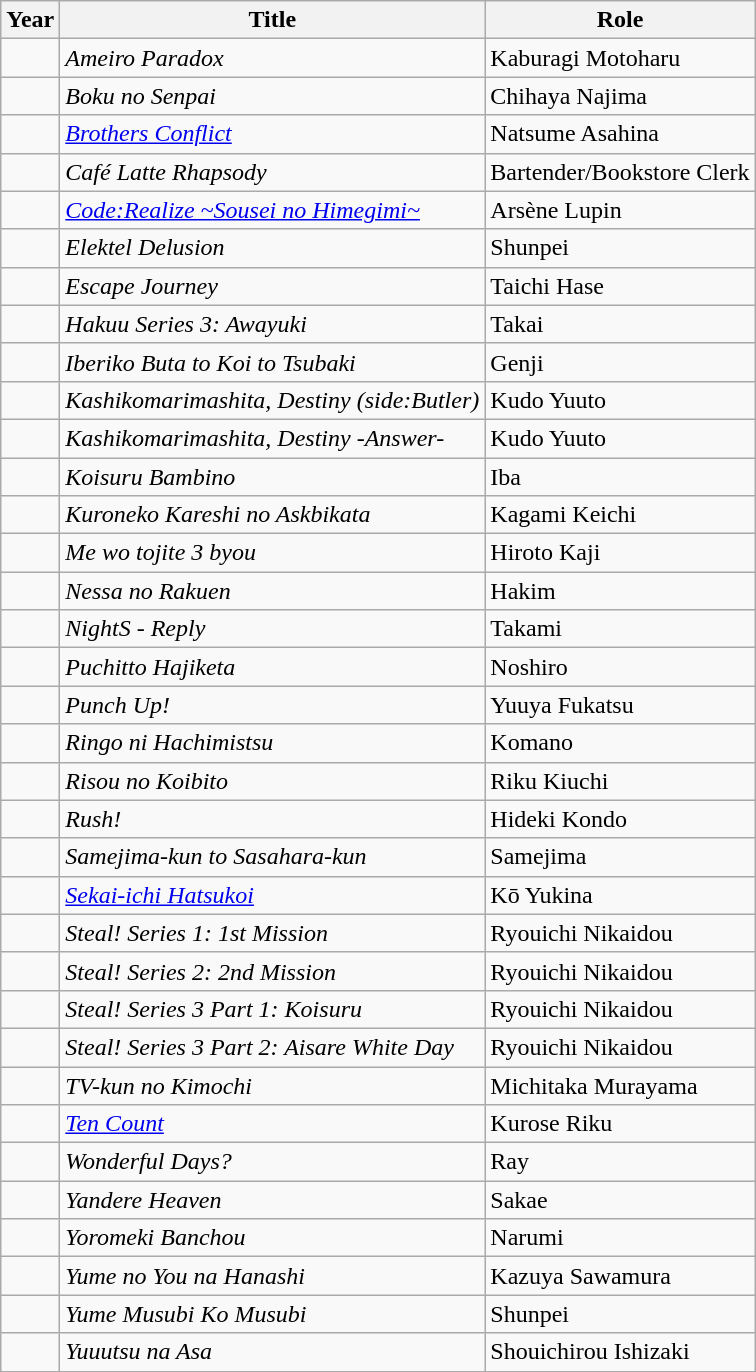<table class="wikitable">
<tr>
<th>Year</th>
<th>Title</th>
<th>Role</th>
</tr>
<tr>
<td></td>
<td><em>Ameiro Paradox</em></td>
<td>Kaburagi Motoharu</td>
</tr>
<tr>
<td></td>
<td><em>Boku no Senpai</em></td>
<td>Chihaya Najima</td>
</tr>
<tr>
<td></td>
<td><em><a href='#'>Brothers Conflict</a></em></td>
<td>Natsume Asahina</td>
</tr>
<tr>
<td></td>
<td><em>Café Latte Rhapsody</em></td>
<td>Bartender/Bookstore Clerk</td>
</tr>
<tr>
<td></td>
<td><em><a href='#'>Code:Realize ~Sousei no Himegimi~</a></em></td>
<td>Arsène Lupin</td>
</tr>
<tr>
<td></td>
<td><em>Elektel Delusion</em></td>
<td>Shunpei</td>
</tr>
<tr>
<td></td>
<td><em>Escape Journey</em></td>
<td>Taichi Hase</td>
</tr>
<tr>
<td></td>
<td><em>Hakuu Series 3: Awayuki</em></td>
<td>Takai</td>
</tr>
<tr>
<td></td>
<td><em>Iberiko Buta to Koi to Tsubaki</em></td>
<td>Genji</td>
</tr>
<tr>
<td></td>
<td><em>Kashikomarimashita, Destiny (side:Butler)</em></td>
<td>Kudo Yuuto</td>
</tr>
<tr>
<td></td>
<td><em>Kashikomarimashita, Destiny -Answer-</em></td>
<td>Kudo Yuuto</td>
</tr>
<tr>
<td></td>
<td><em>Koisuru Bambino</em></td>
<td>Iba</td>
</tr>
<tr>
<td></td>
<td><em>Kuroneko Kareshi no Askbikata</em></td>
<td>Kagami Keichi</td>
</tr>
<tr>
<td></td>
<td><em>Me wo tojite 3 byou</em></td>
<td>Hiroto Kaji</td>
</tr>
<tr>
<td></td>
<td><em>Nessa no Rakuen</em></td>
<td>Hakim</td>
</tr>
<tr>
<td></td>
<td><em>NightS - Reply</em></td>
<td>Takami</td>
</tr>
<tr>
<td></td>
<td><em>Puchitto Hajiketa</em></td>
<td>Noshiro</td>
</tr>
<tr>
<td></td>
<td><em>Punch Up!</em></td>
<td>Yuuya Fukatsu</td>
</tr>
<tr>
<td></td>
<td><em>Ringo ni Hachimistsu</em></td>
<td>Komano</td>
</tr>
<tr>
<td></td>
<td><em>Risou no Koibito</em></td>
<td>Riku Kiuchi</td>
</tr>
<tr>
<td></td>
<td><em>Rush!</em></td>
<td>Hideki Kondo</td>
</tr>
<tr>
<td></td>
<td><em>Samejima-kun to Sasahara-kun</em></td>
<td>Samejima</td>
</tr>
<tr>
<td></td>
<td><em><a href='#'>Sekai-ichi Hatsukoi</a></em></td>
<td>Kō Yukina</td>
</tr>
<tr>
<td></td>
<td><em>Steal! Series 1: 1st Mission</em></td>
<td>Ryouichi Nikaidou</td>
</tr>
<tr>
<td></td>
<td><em>Steal! Series 2: 2nd Mission</em></td>
<td>Ryouichi Nikaidou</td>
</tr>
<tr>
<td></td>
<td><em>Steal! Series 3 Part 1: Koisuru</em></td>
<td>Ryouichi Nikaidou</td>
</tr>
<tr>
<td></td>
<td><em>Steal! Series 3 Part 2: Aisare White Day</em></td>
<td>Ryouichi Nikaidou</td>
</tr>
<tr>
<td></td>
<td><em>TV-kun no Kimochi</em></td>
<td>Michitaka Murayama</td>
</tr>
<tr>
<td></td>
<td><a href='#'><em>Ten Count</em></a></td>
<td>Kurose Riku</td>
</tr>
<tr>
<td></td>
<td><em>Wonderful Days?</em></td>
<td>Ray</td>
</tr>
<tr>
<td></td>
<td><em>Yandere Heaven</em></td>
<td>Sakae</td>
</tr>
<tr>
<td></td>
<td><em>Yoromeki Banchou</em></td>
<td>Narumi</td>
</tr>
<tr>
<td></td>
<td><em>Yume no You na Hanashi</em></td>
<td>Kazuya Sawamura</td>
</tr>
<tr>
<td></td>
<td><em>Yume Musubi Ko Musubi</em></td>
<td>Shunpei</td>
</tr>
<tr>
<td></td>
<td><em>Yuuutsu na Asa</em></td>
<td>Shouichirou Ishizaki</td>
</tr>
</table>
